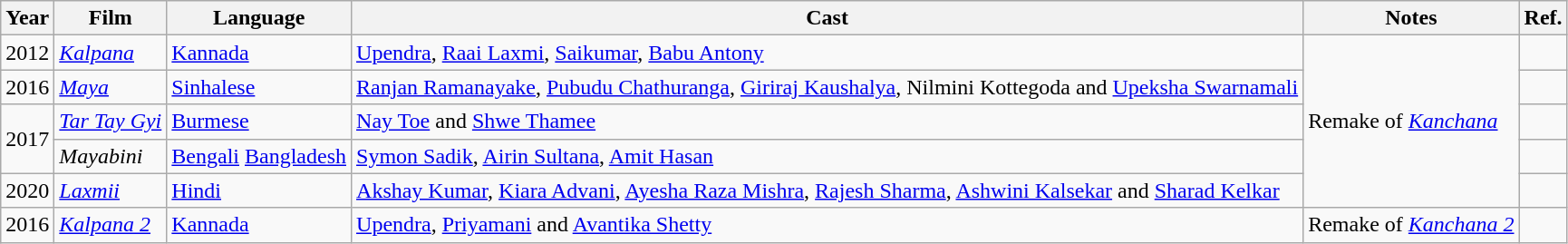<table class="wikitable plainrowheaders sortable">
<tr>
<th>Year</th>
<th>Film</th>
<th>Language</th>
<th>Cast</th>
<th>Notes</th>
<th>Ref.</th>
</tr>
<tr>
<td>2012</td>
<td><em><a href='#'>Kalpana</a></em></td>
<td><a href='#'>Kannada</a></td>
<td><a href='#'>Upendra</a>, <a href='#'>Raai Laxmi</a>, <a href='#'>Saikumar</a>, <a href='#'>Babu Antony</a></td>
<td rowspan=5>Remake of <em><a href='#'>Kanchana</a></em></td>
<td></td>
</tr>
<tr>
<td>2016</td>
<td><em><a href='#'>Maya</a></em></td>
<td><a href='#'>Sinhalese</a></td>
<td><a href='#'>Ranjan Ramanayake</a>, <a href='#'>Pubudu Chathuranga</a>, <a href='#'>Giriraj Kaushalya</a>, Nilmini Kottegoda and <a href='#'>Upeksha Swarnamali</a></td>
<td></td>
</tr>
<tr>
<td rowspan=2>2017</td>
<td><em><a href='#'>Tar Tay Gyi</a></em></td>
<td><a href='#'>Burmese</a></td>
<td><a href='#'>Nay Toe</a> and <a href='#'>Shwe Thamee</a></td>
<td></td>
</tr>
<tr>
<td><em>Mayabini</em></td>
<td><a href='#'>Bengali</a> <a href='#'>Bangladesh</a></td>
<td><a href='#'>Symon Sadik</a>, <a href='#'>Airin Sultana</a>, <a href='#'>Amit Hasan</a></td>
<td></td>
</tr>
<tr>
<td>2020</td>
<td><em><a href='#'>Laxmii</a></em></td>
<td><a href='#'>Hindi</a></td>
<td><a href='#'>Akshay Kumar</a>, <a href='#'>Kiara Advani</a>, <a href='#'>Ayesha Raza Mishra</a>, <a href='#'>Rajesh Sharma</a>, <a href='#'>Ashwini Kalsekar</a> and <a href='#'>Sharad Kelkar</a></td>
<td></td>
</tr>
<tr>
<td>2016</td>
<td><em><a href='#'>Kalpana 2</a></em></td>
<td><a href='#'>Kannada</a></td>
<td><a href='#'>Upendra</a>, <a href='#'>Priyamani</a> and <a href='#'>Avantika Shetty</a></td>
<td>Remake of <em><a href='#'>Kanchana 2</a></em></td>
<td></td>
</tr>
</table>
